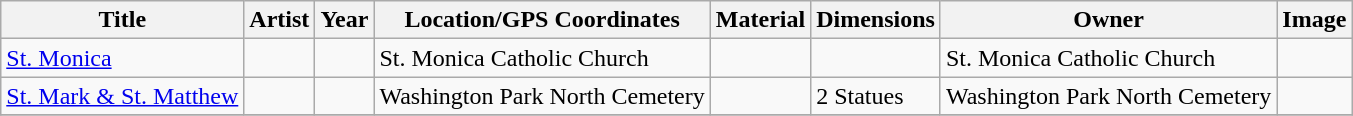<table class="wikitable sortable">
<tr>
<th>Title</th>
<th>Artist</th>
<th>Year</th>
<th>Location/GPS Coordinates</th>
<th>Material</th>
<th>Dimensions</th>
<th>Owner</th>
<th>Image</th>
</tr>
<tr>
<td><a href='#'>St. Monica</a></td>
<td></td>
<td></td>
<td>St. Monica Catholic Church </td>
<td></td>
<td></td>
<td>St. Monica Catholic Church</td>
<td></td>
</tr>
<tr>
<td><a href='#'>St. Mark & St. Matthew</a></td>
<td></td>
<td></td>
<td>Washington Park North Cemetery </td>
<td></td>
<td>2 Statues</td>
<td>Washington Park North Cemetery</td>
<td></td>
</tr>
<tr>
</tr>
</table>
